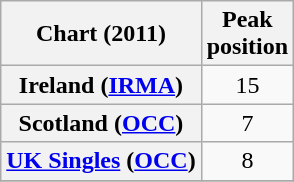<table class="wikitable plainrowheaders sortable" style="text-align:center;">
<tr>
<th scope="col">Chart (2011)</th>
<th scope="col">Peak<br>position</th>
</tr>
<tr>
<th scope="row">Ireland (<a href='#'>IRMA</a>)</th>
<td>15</td>
</tr>
<tr>
<th scope="row">Scotland (<a href='#'>OCC</a>)</th>
<td>7</td>
</tr>
<tr>
<th scope="row"><a href='#'>UK Singles</a> (<a href='#'>OCC</a>)</th>
<td>8</td>
</tr>
<tr>
</tr>
</table>
